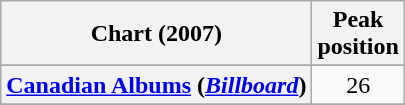<table class="wikitable plainrowheaders sortable" style="text-align:center">
<tr>
<th scope="col">Chart (2007)</th>
<th scope="col">Peak<br>position</th>
</tr>
<tr>
</tr>
<tr>
</tr>
<tr>
</tr>
<tr>
</tr>
<tr>
<th scope="row"><a href='#'>Canadian Albums</a> (<a href='#'><em>Billboard</em></a>)</th>
<td style="text-align:center;">26</td>
</tr>
<tr>
</tr>
<tr>
</tr>
<tr>
</tr>
<tr>
</tr>
<tr>
</tr>
<tr>
</tr>
<tr>
</tr>
<tr>
</tr>
<tr>
</tr>
<tr>
</tr>
<tr>
</tr>
<tr>
</tr>
<tr>
</tr>
<tr>
</tr>
<tr>
</tr>
</table>
